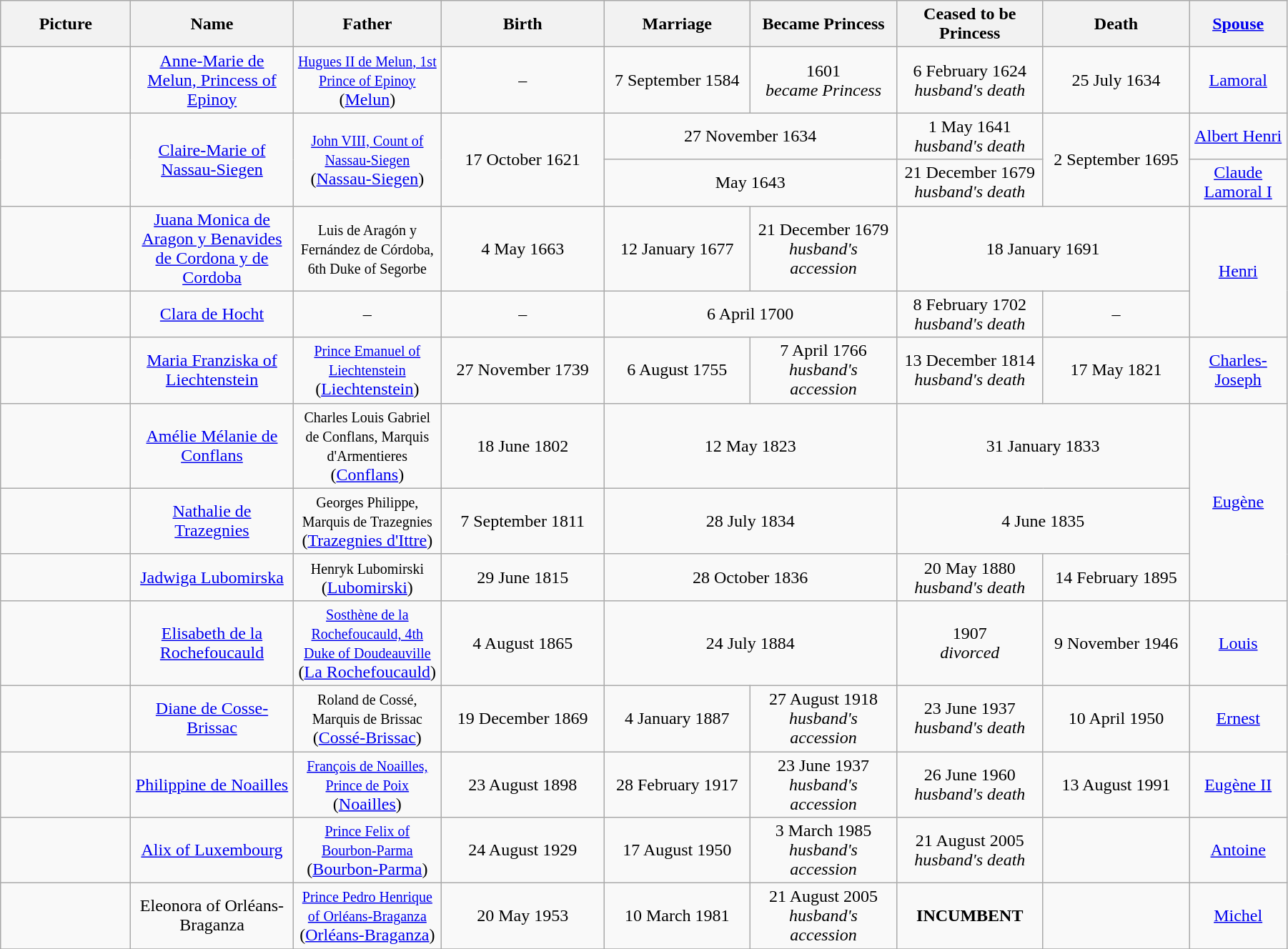<table width=95% class="wikitable">
<tr>
<th width = "8%">Picture</th>
<th width = "10%">Name</th>
<th width = "9%">Father</th>
<th width = "10%">Birth</th>
<th width = "9%">Marriage</th>
<th width = "9%">Became Princess</th>
<th width = "9%">Ceased to be Princess</th>
<th width = "9%">Death</th>
<th width = "6%"><a href='#'>Spouse</a></th>
</tr>
<tr>
<td align="center"></td>
<td align="center"><a href='#'>Anne-Marie de Melun, Princess of Epinoy</a></td>
<td align="center"><small><a href='#'>Hugues II de Melun, 1st Prince of Epinoy</a></small><br>(<a href='#'>Melun</a>)</td>
<td align="center">–</td>
<td align="center">7 September 1584</td>
<td align="center">1601<br><em>became Princess</em></td>
<td align="center">6 February 1624<br><em>husband's death</em></td>
<td align="center">25 July 1634</td>
<td align="center"><a href='#'>Lamoral</a></td>
</tr>
<tr>
<td align="center" rowspan="2"></td>
<td align="center" rowspan="2"><a href='#'>Claire-Marie of Nassau-Siegen</a><br></td>
<td align="center" rowspan="2"><small><a href='#'>John VIII, Count of Nassau-Siegen</a></small><br>(<a href='#'>Nassau-Siegen</a>)</td>
<td align="center" rowspan="2">17 October 1621</td>
<td align="center" colspan="2">27 November 1634</td>
<td align="center">1 May 1641<br><em>husband's death</em></td>
<td align="center" rowspan="2">2 September 1695</td>
<td align="center"><a href='#'>Albert Henri</a></td>
</tr>
<tr>
<td align="center" colspan="2">May 1643</td>
<td align="center">21 December 1679<br><em>husband's death</em></td>
<td align="center"><a href='#'>Claude Lamoral I</a></td>
</tr>
<tr>
<td align="center"></td>
<td align="center"><a href='#'>Juana Monica de Aragon y Benavides de Cordona y de Cordoba</a><br></td>
<td align="center"><small>Luis de Aragón y Fernández de Córdoba, 6th Duke of Segorbe</small></td>
<td align="center">4 May 1663</td>
<td align="center">12 January 1677</td>
<td align="center">21 December 1679<br><em>husband's accession</em></td>
<td align="center" colspan="2">18 January 1691</td>
<td align="center" rowspan="2"><a href='#'>Henri</a></td>
</tr>
<tr>
<td align="center"></td>
<td align="center"><a href='#'>Clara de Hocht</a><br></td>
<td align="center">–</td>
<td align="center">–</td>
<td align="center" colspan="2">6 April 1700</td>
<td align="center">8 February 1702<br><em>husband's death</em></td>
<td align="center">–</td>
</tr>
<tr>
<td align="center"></td>
<td align="center"><a href='#'>Maria Franziska of Liechtenstein</a><br></td>
<td align="center"><small><a href='#'>Prince Emanuel of Liechtenstein</a></small><br>(<a href='#'>Liechtenstein</a>)</td>
<td align="center">27 November 1739</td>
<td align="center">6 August 1755</td>
<td align="center">7 April 1766<br><em>husband's accession</em></td>
<td align="center">13 December 1814<br><em>husband's death</em></td>
<td align="center">17 May 1821</td>
<td align="center"><a href='#'>Charles-Joseph</a></td>
</tr>
<tr>
<td align="center"></td>
<td align="center"><a href='#'>Amélie Mélanie de Conflans</a><br></td>
<td align="center"><small>Charles Louis Gabriel de Conflans, Marquis d'Armentieres</small><br>(<a href='#'>Conflans</a>)</td>
<td align="center">18 June 1802</td>
<td align="center" colspan="2">12 May 1823</td>
<td align="center" colspan="2">31 January 1833</td>
<td align="center" rowspan="3"><a href='#'>Eugène</a></td>
</tr>
<tr>
<td align="center"></td>
<td align="center"><a href='#'>Nathalie de Trazegnies</a><br></td>
<td align="center"><small>Georges Philippe, Marquis de Trazegnies</small><br>(<a href='#'>Trazegnies d'Ittre</a>)</td>
<td align="center">7 September 1811</td>
<td align="center" colspan="2">28 July 1834</td>
<td align="center" colspan="2">4 June 1835</td>
</tr>
<tr>
<td align="center"></td>
<td align="center"><a href='#'>Jadwiga Lubomirska</a><br></td>
<td align="center"><small>Henryk Lubomirski</small><br>(<a href='#'>Lubomirski</a>)</td>
<td align="center">29 June 1815</td>
<td align="center" colspan="2">28 October 1836</td>
<td align="center">20 May 1880<br><em>husband's death</em></td>
<td align="center">14 February 1895</td>
</tr>
<tr>
<td align="center"></td>
<td align="center"><a href='#'>Elisabeth de la Rochefoucauld</a><br></td>
<td align="center"><small><a href='#'>Sosthène de la Rochefoucauld, 4th Duke of Doudeauville</a></small><br>(<a href='#'>La Rochefoucauld</a>)</td>
<td align="center">4 August 1865</td>
<td align="center" colspan="2">24 July 1884</td>
<td align="center">1907<br><em>divorced</em></td>
<td align="center">9 November 1946</td>
<td align="center"><a href='#'>Louis</a></td>
</tr>
<tr>
<td align="center"></td>
<td align="center"><a href='#'>Diane de Cosse-Brissac</a><br></td>
<td align="center"><small>Roland de Cossé, Marquis de Brissac</small><br>(<a href='#'>Cossé-Brissac</a>)</td>
<td align="center">19 December 1869</td>
<td align="center">4 January 1887</td>
<td align="center">27 August 1918<br><em>husband's accession</em></td>
<td align="center">23 June 1937<br><em>husband's death</em></td>
<td align="center">10 April 1950</td>
<td align="center"><a href='#'>Ernest</a></td>
</tr>
<tr>
<td align="center"></td>
<td align="center"><a href='#'>Philippine de Noailles</a><br></td>
<td align="center"><small><a href='#'>François de Noailles, Prince de Poix</a></small><br>(<a href='#'>Noailles</a>)</td>
<td align="center">23 August 1898</td>
<td align="center">28 February 1917</td>
<td align="center">23 June 1937<br><em>husband's accession</em></td>
<td align="center">26 June 1960<br><em>husband's death</em></td>
<td align="center">13 August 1991</td>
<td align="center"><a href='#'>Eugène II</a></td>
</tr>
<tr>
<td align="center"></td>
<td align="center"><a href='#'>Alix of Luxembourg</a><br></td>
<td align="center"><small><a href='#'>Prince Felix of Bourbon-Parma</a></small><br>(<a href='#'>Bourbon-Parma</a>)</td>
<td align="center">24 August 1929</td>
<td align="center">17 August 1950</td>
<td align="center">3 March 1985<br><em>husband's accession</em></td>
<td align="center">21 August 2005<br><em>husband's death</em></td>
<td align="center"></td>
<td align="center"><a href='#'>Antoine</a></td>
</tr>
<tr>
<td align="center"></td>
<td align="center">Eleonora of Orléans-Braganza<br></td>
<td align="center"><small><a href='#'>Prince Pedro Henrique of Orléans-Braganza</a></small><br>(<a href='#'>Orléans-Braganza</a>)</td>
<td align="center">20 May 1953</td>
<td align="center">10 March 1981</td>
<td align="center">21 August 2005<br><em>husband's accession</em></td>
<td align="center"><strong>INCUMBENT</strong></td>
<td align="center"></td>
<td align="center"><a href='#'>Michel</a></td>
</tr>
<tr>
</tr>
</table>
